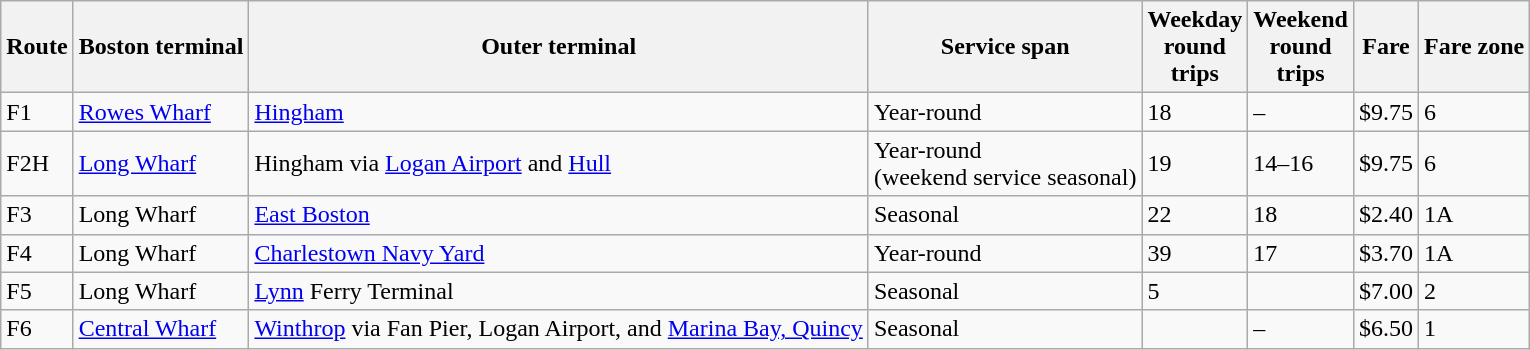<table class="wikitable">
<tr>
<th>Route</th>
<th>Boston terminal</th>
<th>Outer terminal</th>
<th>Service span</th>
<th>Weekday<br>round<br>trips</th>
<th>Weekend<br>round<br>trips</th>
<th>Fare</th>
<th>Fare zone</th>
</tr>
<tr>
<td>F1</td>
<td><a href='#'>Rowes Wharf</a></td>
<td><a href='#'>Hingham</a></td>
<td>Year-round</td>
<td>18</td>
<td>–</td>
<td>$9.75</td>
<td>6</td>
</tr>
<tr>
<td>F2H</td>
<td><a href='#'>Long Wharf</a></td>
<td>Hingham via <a href='#'>Logan Airport</a> and <a href='#'>Hull</a></td>
<td>Year-round<br>(weekend service seasonal)</td>
<td>19</td>
<td>14–16</td>
<td>$9.75</td>
<td>6</td>
</tr>
<tr>
<td>F3</td>
<td>Long Wharf</td>
<td><a href='#'>East Boston</a></td>
<td>Seasonal</td>
<td>22</td>
<td>18</td>
<td>$2.40</td>
<td>1A</td>
</tr>
<tr>
<td>F4</td>
<td>Long Wharf</td>
<td><a href='#'>Charlestown Navy Yard</a></td>
<td>Year-round</td>
<td>39</td>
<td>17</td>
<td>$3.70</td>
<td>1A</td>
</tr>
<tr>
<td>F5</td>
<td>Long Wharf</td>
<td><a href='#'>Lynn</a> Ferry Terminal</td>
<td>Seasonal</td>
<td>5</td>
<td></td>
<td>$7.00</td>
<td>2</td>
</tr>
<tr>
<td>F6</td>
<td><a href='#'>Central Wharf</a></td>
<td><a href='#'>Winthrop</a> via Fan Pier, Logan Airport, and <a href='#'>Marina Bay, Quincy</a></td>
<td>Seasonal</td>
<td></td>
<td>–</td>
<td>$6.50</td>
<td>1</td>
</tr>
</table>
